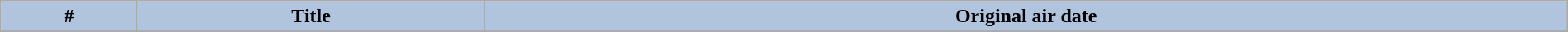<table class="wikitable plainrowheaders" style="width:100%; margin:auto; background-color: #ffffff;">
<tr>
<th style="background: #B0C4DE;">#</th>
<th style="background: #B0C4DE;">Title</th>
<th style="background: #B0C4DE;">Original air date</th>
</tr>
<tr>
</tr>
</table>
